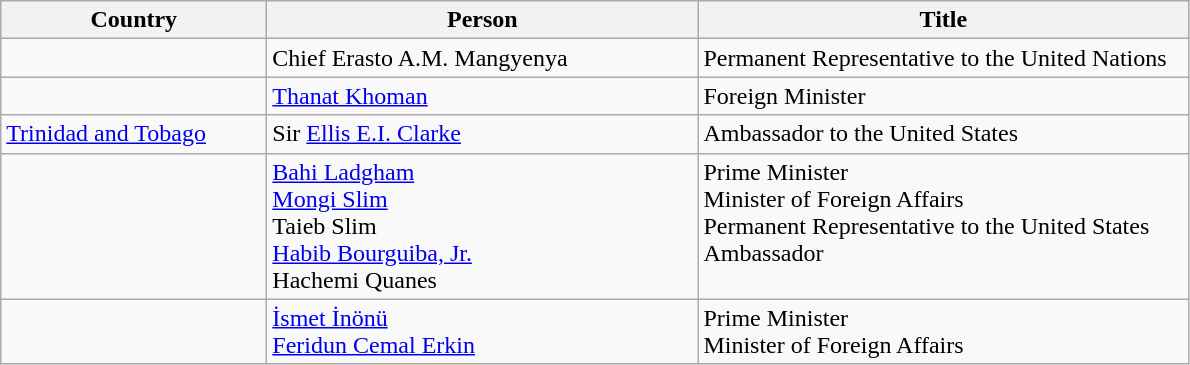<table class="wikitable">
<tr style="vertical-align: top;">
<th width="170">Country</th>
<th width="280">Person</th>
<th width="320">Title</th>
</tr>
<tr style="vertical-align: top;">
<td></td>
<td>Chief Erasto A.M. Mangyenya</td>
<td>Permanent Representative to the United Nations</td>
</tr>
<tr style="vertical-align: top;">
<td></td>
<td><a href='#'>Thanat Khoman</a></td>
<td>Foreign Minister</td>
</tr>
<tr style="vertical-align: top;">
<td> <a href='#'>Trinidad and Tobago</a></td>
<td>Sir <a href='#'>Ellis E.I. Clarke</a></td>
<td>Ambassador to the United States</td>
</tr>
<tr style="vertical-align: top;">
<td></td>
<td><a href='#'>Bahi Ladgham</a><br><a href='#'>Mongi Slim</a><br>Taieb Slim<br><a href='#'>Habib Bourguiba, Jr.</a><br>Hachemi Quanes</td>
<td>Prime Minister<br>Minister of Foreign Affairs<br>Permanent Representative to the United States<br>Ambassador</td>
</tr>
<tr style="vertical-align: top;">
<td></td>
<td><a href='#'>İsmet İnönü</a><br><a href='#'>Feridun Cemal Erkin</a></td>
<td>Prime Minister<br>Minister of Foreign Affairs</td>
</tr>
</table>
